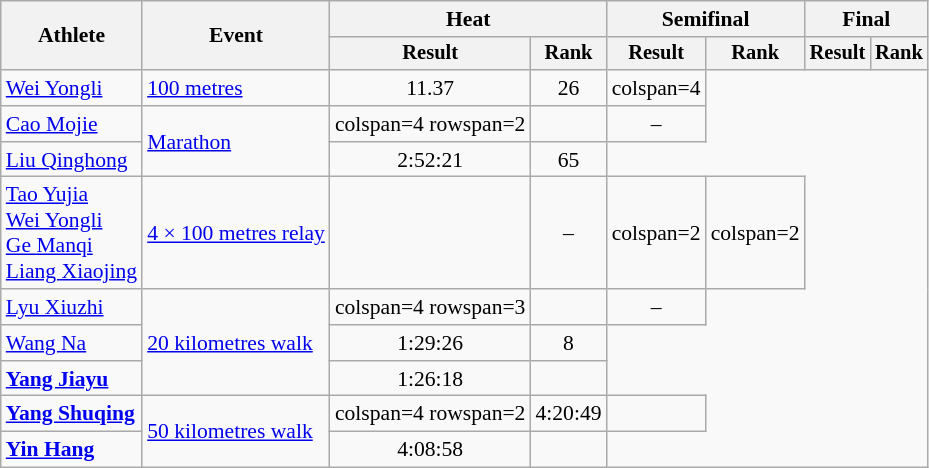<table class="wikitable" style="font-size:90%">
<tr>
<th rowspan="2">Athlete</th>
<th rowspan="2">Event</th>
<th colspan="2">Heat</th>
<th colspan="2">Semifinal</th>
<th colspan="2">Final</th>
</tr>
<tr style="font-size:95%">
<th>Result</th>
<th>Rank</th>
<th>Result</th>
<th>Rank</th>
<th>Result</th>
<th>Rank</th>
</tr>
<tr style=text-align:center>
<td style=text-align:left><a href='#'>Wei Yongli</a></td>
<td style=text-align:left><a href='#'>100 metres</a></td>
<td>11.37</td>
<td>26</td>
<td>colspan=4 </td>
</tr>
<tr style=text-align:center>
<td style=text-align:left><a href='#'>Cao Mojie</a></td>
<td style=text-align:left rowspan=2><a href='#'>Marathon</a></td>
<td>colspan=4 rowspan=2 </td>
<td></td>
<td>–</td>
</tr>
<tr style=text-align:center>
<td style=text-align:left><a href='#'>Liu Qinghong</a></td>
<td>2:52:21 <strong></strong></td>
<td>65</td>
</tr>
<tr style=text-align:center>
<td style=text-align:left><a href='#'>Tao Yujia</a><br><a href='#'>Wei Yongli</a><br><a href='#'>Ge Manqi</a><br><a href='#'>Liang Xiaojing</a></td>
<td style=text-align:left><a href='#'>4 × 100 metres relay</a></td>
<td></td>
<td>–</td>
<td>colspan=2 </td>
<td>colspan=2 </td>
</tr>
<tr style=text-align:center>
<td style=text-align:left><a href='#'>Lyu Xiuzhi</a></td>
<td style=text-align:left rowspan=3><a href='#'>20 kilometres walk</a></td>
<td>colspan=4 rowspan=3 </td>
<td></td>
<td>–</td>
</tr>
<tr style=text-align:center>
<td style=text-align:left><a href='#'>Wang Na</a></td>
<td>1:29:26</td>
<td>8</td>
</tr>
<tr style=text-align:center>
<td style=text-align:left><strong><a href='#'>Yang Jiayu</a></strong></td>
<td>1:26:18 <strong></strong></td>
<td></td>
</tr>
<tr style=text-align:center>
<td style=text-align:left><strong><a href='#'>Yang Shuqing</a></strong></td>
<td style=text-align:left rowspan=2><a href='#'>50 kilometres walk</a></td>
<td>colspan=4 rowspan=2 </td>
<td>4:20:49 <strong></strong></td>
<td></td>
</tr>
<tr style=text-align:center>
<td style=text-align:left><strong><a href='#'>Yin Hang</a></strong></td>
<td>4:08:58 <strong></strong></td>
<td></td>
</tr>
</table>
